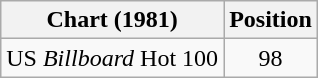<table class="wikitable">
<tr>
<th align="left">Chart (1981)</th>
<th style="text-align:center;">Position</th>
</tr>
<tr>
<td>US <em>Billboard</em> Hot 100</td>
<td style="text-align:center;">98</td>
</tr>
</table>
